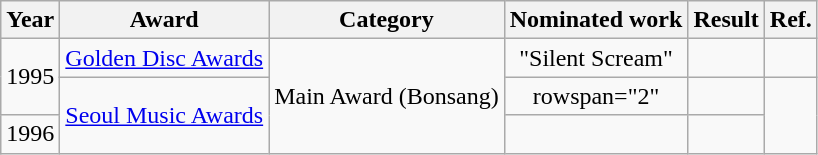<table class="wikitable" style="text-align:center;">
<tr>
<th>Year</th>
<th>Award</th>
<th>Category</th>
<th>Nominated work</th>
<th>Result</th>
<th>Ref.</th>
</tr>
<tr>
<td rowspan="2">1995</td>
<td><a href='#'>Golden Disc Awards</a></td>
<td rowspan="3">Main Award (Bonsang)</td>
<td>"Silent Scream"</td>
<td></td>
<td></td>
</tr>
<tr>
<td rowspan="2"><a href='#'>Seoul Music Awards</a></td>
<td>rowspan="2" </td>
<td></td>
<td rowspan="2"></td>
</tr>
<tr>
<td>1996</td>
<td></td>
</tr>
</table>
